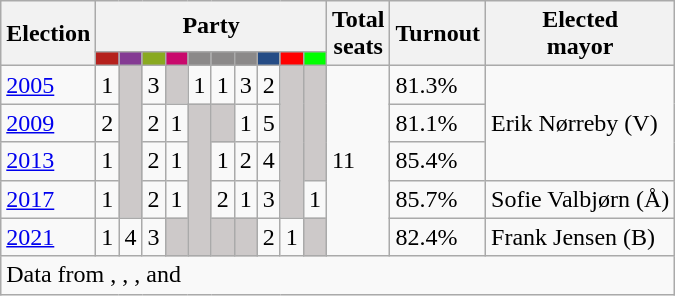<table class="wikitable">
<tr>
<th rowspan="2">Election</th>
<th colspan="10">Party</th>
<th rowspan="2">Total<br>seats</th>
<th rowspan="2">Turnout</th>
<th rowspan="2">Elected<br>mayor</th>
</tr>
<tr>
<td style="background:#B5211D;"><strong><a href='#'></a></strong></td>
<td style="background:#843A93;"><strong><a href='#'></a></strong></td>
<td style="background:#89A920;"><strong><a href='#'></a></strong></td>
<td style="background:#C9096C;"><strong><a href='#'></a></strong></td>
<td style="background:#8B8989;"><strong></strong></td>
<td style="background:#8B8989;"><strong></strong></td>
<td style="background:#8B8989;"><strong><a href='#'></a></strong></td>
<td style="background:#254C85;"><strong><a href='#'></a></strong></td>
<td style="background:#FF0000;"><strong><a href='#'></a></strong></td>
<td style="background:#00FF00;"><strong><a href='#'></a></strong></td>
</tr>
<tr>
<td><a href='#'>2005</a></td>
<td>1</td>
<td style="background:#CDC9C9;" rowspan="4"></td>
<td>3</td>
<td style="background:#CDC9C9;"></td>
<td>1</td>
<td>1</td>
<td>3</td>
<td>2</td>
<td style="background:#CDC9C9;" rowspan="4"></td>
<td style="background:#CDC9C9;" rowspan="3"></td>
<td rowspan="5">11</td>
<td>81.3%</td>
<td rowspan="3">Erik Nørreby (V)</td>
</tr>
<tr>
<td><a href='#'>2009</a></td>
<td>2</td>
<td>2</td>
<td>1</td>
<td style="background:#CDC9C9;" rowspan="4"></td>
<td style="background:#CDC9C9;"></td>
<td>1</td>
<td>5</td>
<td>81.1%</td>
</tr>
<tr>
<td><a href='#'>2013</a></td>
<td>1</td>
<td>2</td>
<td>1</td>
<td>1</td>
<td>2</td>
<td>4</td>
<td>85.4%</td>
</tr>
<tr>
<td><a href='#'>2017</a></td>
<td>1</td>
<td>2</td>
<td>1</td>
<td>2</td>
<td>1</td>
<td>3</td>
<td>1</td>
<td>85.7%</td>
<td>Sofie Valbjørn (Å)</td>
</tr>
<tr>
<td><a href='#'>2021</a></td>
<td>1</td>
<td>4</td>
<td>3</td>
<td style="background:#CDC9C9;"></td>
<td style="background:#CDC9C9;"></td>
<td style="background:#CDC9C9;"></td>
<td>2</td>
<td>1</td>
<td style="background:#CDC9C9;"></td>
<td>82.4%</td>
<td>Frank Jensen (B)</td>
</tr>
<tr>
<td colspan="14">Data from , , ,  and </td>
</tr>
</table>
